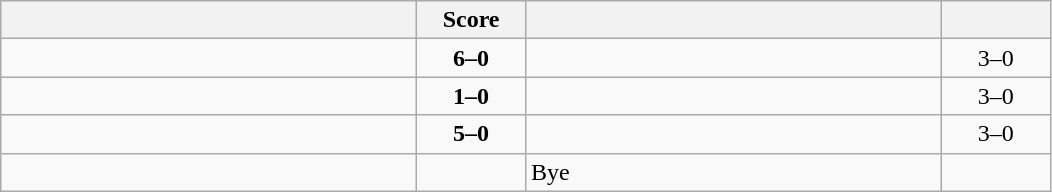<table class="wikitable" style="text-align: center; ">
<tr>
<th align="right" width="270"></th>
<th width="65">Score</th>
<th align="left" width="270"></th>
<th width="65"></th>
</tr>
<tr>
<td align="left"><strong></strong></td>
<td><strong>6–0</strong></td>
<td align="left"></td>
<td>3–0 <strong></strong></td>
</tr>
<tr>
<td align="left"><strong></strong></td>
<td><strong>1–0</strong></td>
<td align="left"></td>
<td>3–0 <strong></strong></td>
</tr>
<tr>
<td align="left"><strong></strong></td>
<td><strong>5–0</strong></td>
<td align="left"></td>
<td>3–0 <strong></strong></td>
</tr>
<tr>
<td align="left"><strong></strong></td>
<td></td>
<td align="left">Bye</td>
<td></td>
</tr>
</table>
